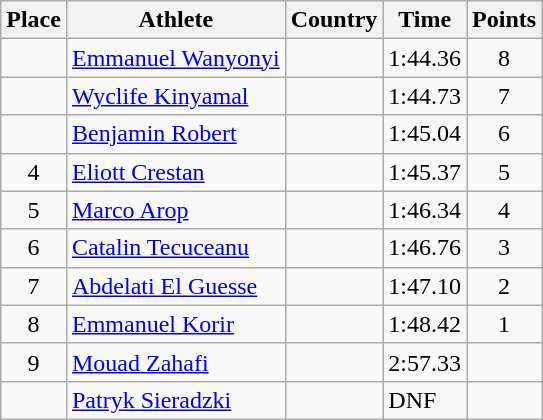<table class="wikitable">
<tr>
<th>Place</th>
<th>Athlete</th>
<th>Country</th>
<th>Time</th>
<th>Points</th>
</tr>
<tr>
<td align=center></td>
<td><a href='#'>Emmanuel Wanyonyi</a></td>
<td></td>
<td>1:44.36</td>
<td align=center>8</td>
</tr>
<tr>
<td align=center></td>
<td><a href='#'>Wyclife Kinyamal</a></td>
<td></td>
<td>1:44.73</td>
<td align=center>7</td>
</tr>
<tr>
<td align=center></td>
<td><a href='#'>Benjamin Robert</a></td>
<td></td>
<td>1:45.04</td>
<td align=center>6</td>
</tr>
<tr>
<td align=center>4</td>
<td><a href='#'>Eliott Crestan</a></td>
<td></td>
<td>1:45.37</td>
<td align=center>5</td>
</tr>
<tr>
<td align=center>5</td>
<td><a href='#'>Marco Arop</a></td>
<td></td>
<td>1:46.34</td>
<td align=center>4</td>
</tr>
<tr>
<td align=center>6</td>
<td><a href='#'>Catalin Tecuceanu</a></td>
<td></td>
<td>1:46.76</td>
<td align=center>3</td>
</tr>
<tr>
<td align=center>7</td>
<td><a href='#'>Abdelati El Guesse</a></td>
<td></td>
<td>1:47.10</td>
<td align=center>2</td>
</tr>
<tr>
<td align=center>8</td>
<td><a href='#'>Emmanuel Korir</a></td>
<td></td>
<td>1:48.42</td>
<td align=center>1</td>
</tr>
<tr>
<td align=center>9</td>
<td><a href='#'>Mouad Zahafi</a></td>
<td></td>
<td>2:57.33</td>
<td align=center></td>
</tr>
<tr>
<td align=center></td>
<td><a href='#'>Patryk Sieradzki</a></td>
<td></td>
<td>DNF</td>
<td align=center></td>
</tr>
</table>
